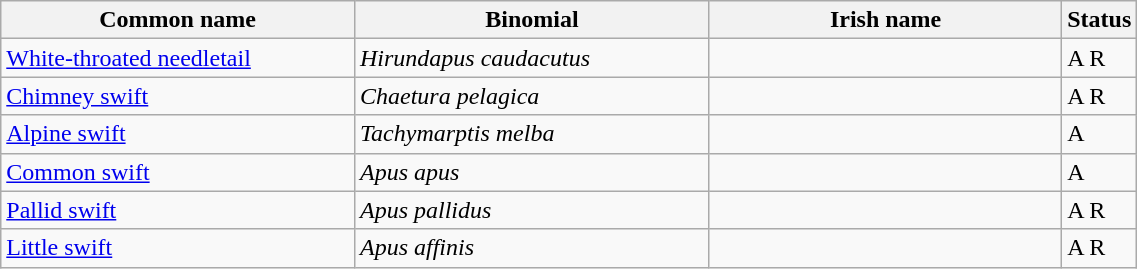<table width=60% class="wikitable">
<tr>
<th width=32%>Common name</th>
<th width=32%>Binomial</th>
<th width=32%>Irish name</th>
<th width=4%>Status</th>
</tr>
<tr>
<td><a href='#'>White-throated needletail</a></td>
<td><em>Hirundapus caudacutus</em></td>
<td></td>
<td>A R</td>
</tr>
<tr>
<td><a href='#'>Chimney swift</a></td>
<td><em>Chaetura pelagica</em></td>
<td></td>
<td>A R</td>
</tr>
<tr>
<td><a href='#'>Alpine swift</a></td>
<td><em>Tachymarptis melba</em></td>
<td></td>
<td>A</td>
</tr>
<tr>
<td><a href='#'>Common swift</a></td>
<td><em>Apus apus</em></td>
<td></td>
<td>A</td>
</tr>
<tr>
<td><a href='#'>Pallid swift</a></td>
<td><em>Apus pallidus</em></td>
<td></td>
<td>A R</td>
</tr>
<tr>
<td><a href='#'>Little swift</a></td>
<td><em>Apus affinis</em></td>
<td></td>
<td>A R</td>
</tr>
</table>
